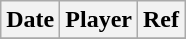<table class="wikitable">
<tr>
<th>Date</th>
<th>Player</th>
<th>Ref</th>
</tr>
<tr>
</tr>
</table>
